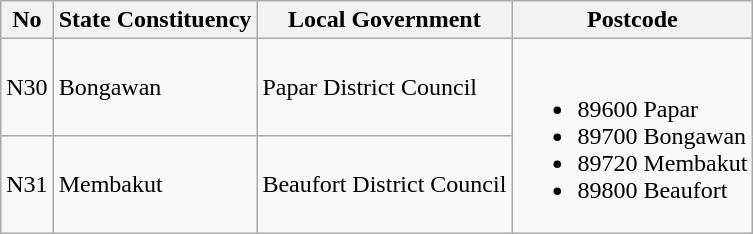<table class="wikitable">
<tr>
<th>No</th>
<th>State Constituency</th>
<th>Local Government</th>
<th>Postcode</th>
</tr>
<tr>
<td>N30</td>
<td>Bongawan</td>
<td>Papar District Council</td>
<td rowspan="2"><br><ul><li>89600 Papar</li><li>89700 Bongawan</li><li>89720 Membakut</li><li>89800 Beaufort</li></ul></td>
</tr>
<tr>
<td>N31</td>
<td>Membakut</td>
<td>Beaufort District Council</td>
</tr>
</table>
